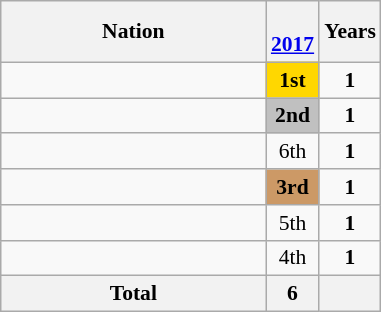<table class="wikitable" style="text-align:center; font-size:90%">
<tr>
<th width=170>Nation</th>
<th><br><a href='#'>2017</a></th>
<th>Years</th>
</tr>
<tr>
<td align=left></td>
<td bgcolor=gold><strong>1st</strong></td>
<td><strong>1</strong></td>
</tr>
<tr>
<td align=left></td>
<td bgcolor=silver><strong>2nd</strong></td>
<td><strong>1</strong></td>
</tr>
<tr>
<td align=left></td>
<td>6th</td>
<td><strong>1</strong></td>
</tr>
<tr>
<td align=left></td>
<td bgcolor=#cc9966><strong>3rd</strong></td>
<td><strong>1</strong></td>
</tr>
<tr>
<td align=left></td>
<td>5th</td>
<td><strong>1</strong></td>
</tr>
<tr>
<td align=left></td>
<td>4th</td>
<td><strong>1</strong></td>
</tr>
<tr>
<th>Total</th>
<th>6</th>
<th></th>
</tr>
</table>
